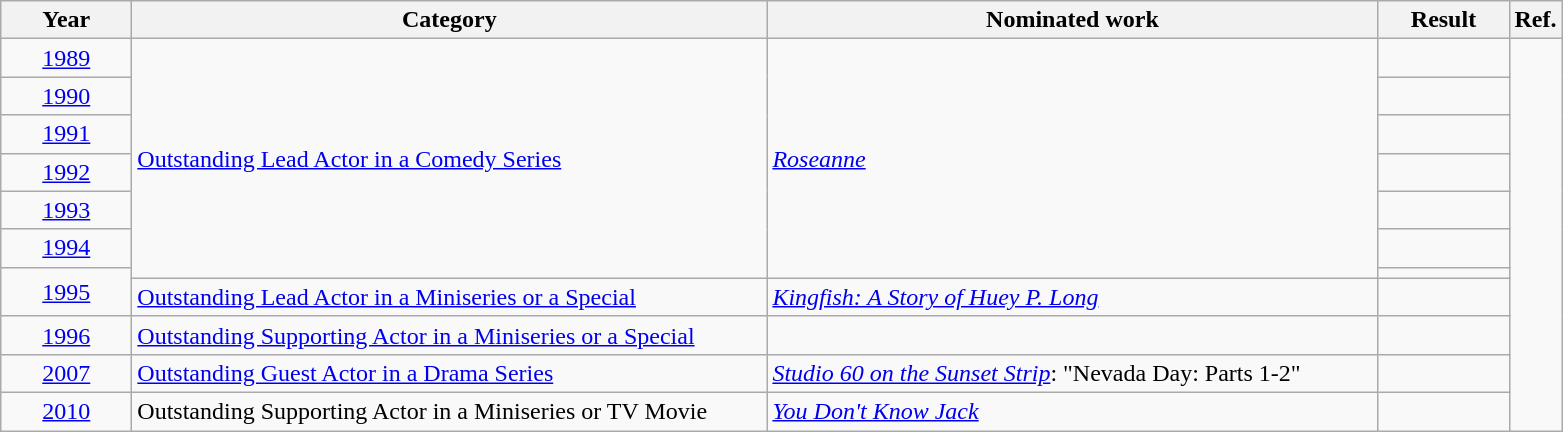<table class=wikitable>
<tr>
<th scope="col" style="width:5em;">Year</th>
<th scope="col" style="width:26em;">Category</th>
<th scope="col" style="width:25em;">Nominated work</th>
<th scope="col" style="width:5em;">Result</th>
<th>Ref.</th>
</tr>
<tr>
<td style="text-align:center;"><a href='#'>1989</a></td>
<td rowspan=7><a href='#'>Outstanding Lead Actor in a Comedy Series</a></td>
<td rowspan=7><em><a href='#'>Roseanne</a></em></td>
<td></td>
<td rowspan=17></td>
</tr>
<tr>
<td style="text-align:center;"><a href='#'>1990</a></td>
<td></td>
</tr>
<tr>
<td style="text-align:center;"><a href='#'>1991</a></td>
<td></td>
</tr>
<tr>
<td style="text-align:center;"><a href='#'>1992</a></td>
<td></td>
</tr>
<tr>
<td style="text-align:center;"><a href='#'>1993</a></td>
<td></td>
</tr>
<tr>
<td style="text-align:center;"><a href='#'>1994</a></td>
<td></td>
</tr>
<tr>
<td style="text-align:center;", rowspan=2><a href='#'>1995</a></td>
<td></td>
</tr>
<tr>
<td><a href='#'>Outstanding Lead Actor in a Miniseries or a Special</a></td>
<td><em><a href='#'>Kingfish: A Story of Huey P. Long</a></em></td>
<td></td>
</tr>
<tr>
<td style="text-align:center;"><a href='#'>1996</a></td>
<td><a href='#'>Outstanding Supporting Actor in a Miniseries or a Special</a></td>
<td><em></em></td>
<td></td>
</tr>
<tr>
<td style="text-align:center;"><a href='#'>2007</a></td>
<td><a href='#'>Outstanding Guest Actor in a Drama Series</a></td>
<td><em><a href='#'>Studio 60 on the Sunset Strip</a></em>: "Nevada Day: Parts 1-2"</td>
<td></td>
</tr>
<tr>
<td style="text-align:center;"><a href='#'>2010</a></td>
<td>Outstanding Supporting Actor in a Miniseries or TV Movie</td>
<td><em><a href='#'>You Don't Know Jack</a></em></td>
<td></td>
</tr>
</table>
